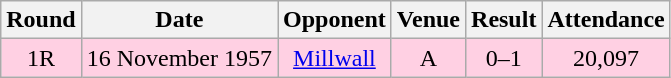<table style="text-align:center;" class="wikitable sortable">
<tr>
<th>Round</th>
<th>Date</th>
<th>Opponent</th>
<th>Venue</th>
<th>Result</th>
<th>Attendance</th>
</tr>
<tr style="background:#ffd0e3;">
<td>1R</td>
<td>16 November 1957</td>
<td><a href='#'>Millwall</a></td>
<td>A</td>
<td>0–1</td>
<td>20,097</td>
</tr>
</table>
